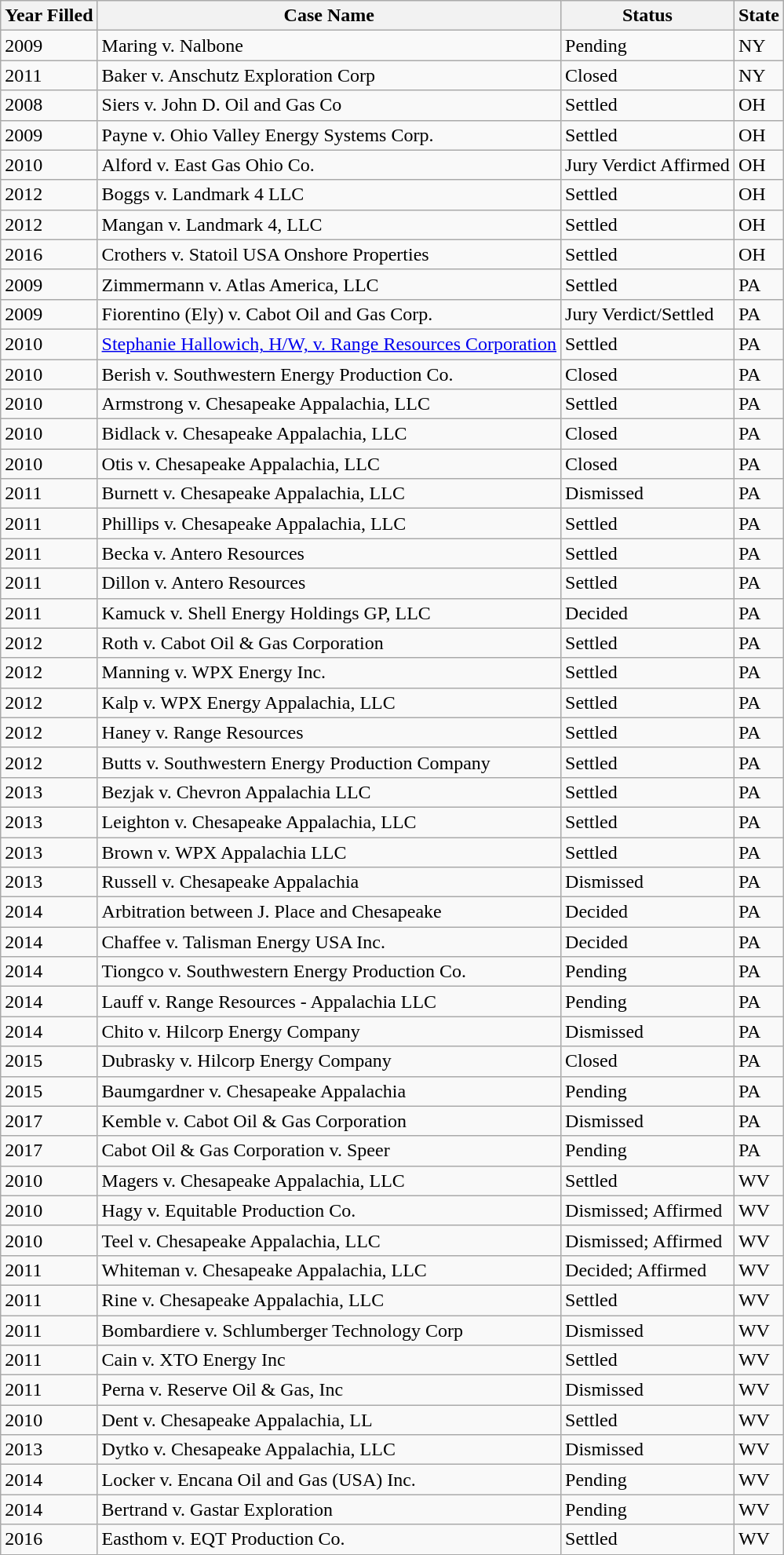<table class="wikitable">
<tr>
<th>Year Filled</th>
<th>Case Name</th>
<th>Status</th>
<th>State</th>
</tr>
<tr>
<td>2009</td>
<td>Maring v. Nalbone</td>
<td>Pending</td>
<td>NY</td>
</tr>
<tr>
<td>2011</td>
<td>Baker v. Anschutz Exploration Corp</td>
<td>Closed</td>
<td>NY</td>
</tr>
<tr>
<td>2008</td>
<td>Siers v. John D. Oil and Gas Co</td>
<td>Settled</td>
<td>OH</td>
</tr>
<tr>
<td>2009</td>
<td>Payne v. Ohio Valley Energy Systems Corp.</td>
<td>Settled</td>
<td>OH</td>
</tr>
<tr>
<td>2010</td>
<td>Alford v. East Gas Ohio Co.</td>
<td>Jury Verdict Affirmed</td>
<td>OH</td>
</tr>
<tr>
<td>2012</td>
<td>Boggs v. Landmark 4 LLC</td>
<td>Settled</td>
<td>OH</td>
</tr>
<tr>
<td>2012</td>
<td>Mangan v. Landmark 4, LLC</td>
<td>Settled</td>
<td>OH</td>
</tr>
<tr>
<td>2016</td>
<td>Crothers v. Statoil USA Onshore Properties</td>
<td>Settled</td>
<td>OH</td>
</tr>
<tr>
<td>2009</td>
<td>Zimmermann v. Atlas America, LLC</td>
<td>Settled</td>
<td>PA</td>
</tr>
<tr>
<td>2009</td>
<td>Fiorentino (Ely) v. Cabot Oil and Gas Corp.</td>
<td>Jury Verdict/Settled</td>
<td>PA</td>
</tr>
<tr>
<td>2010</td>
<td><a href='#'>Stephanie Hallowich, H/W, v. Range Resources Corporation</a></td>
<td>Settled</td>
<td>PA</td>
</tr>
<tr>
<td>2010</td>
<td>Berish v. Southwestern Energy Production Co.</td>
<td>Closed</td>
<td>PA</td>
</tr>
<tr>
<td>2010</td>
<td>Armstrong v. Chesapeake Appalachia, LLC</td>
<td>Settled</td>
<td>PA</td>
</tr>
<tr>
<td>2010</td>
<td>Bidlack v. Chesapeake Appalachia, LLC</td>
<td>Closed</td>
<td>PA</td>
</tr>
<tr>
<td>2010</td>
<td>Otis v. Chesapeake Appalachia, LLC</td>
<td>Closed</td>
<td>PA</td>
</tr>
<tr>
<td>2011</td>
<td>Burnett v. Chesapeake Appalachia, LLC</td>
<td>Dismissed</td>
<td>PA</td>
</tr>
<tr>
<td>2011</td>
<td>Phillips v. Chesapeake Appalachia, LLC</td>
<td>Settled</td>
<td>PA</td>
</tr>
<tr>
<td>2011</td>
<td>Becka v. Antero Resources</td>
<td>Settled</td>
<td>PA</td>
</tr>
<tr>
<td>2011</td>
<td>Dillon v. Antero Resources</td>
<td>Settled</td>
<td>PA</td>
</tr>
<tr>
<td>2011</td>
<td>Kamuck v. Shell Energy Holdings GP, LLC</td>
<td>Decided</td>
<td>PA</td>
</tr>
<tr>
<td>2012</td>
<td>Roth v. Cabot Oil & Gas Corporation</td>
<td>Settled</td>
<td>PA</td>
</tr>
<tr>
<td>2012</td>
<td>Manning v. WPX Energy Inc.</td>
<td>Settled</td>
<td>PA</td>
</tr>
<tr>
<td>2012</td>
<td>Kalp v. WPX Energy Appalachia, LLC</td>
<td>Settled</td>
<td>PA</td>
</tr>
<tr>
<td>2012</td>
<td>Haney v. Range Resources</td>
<td>Settled</td>
<td>PA</td>
</tr>
<tr>
<td>2012</td>
<td>Butts v. Southwestern Energy Production Company</td>
<td>Settled</td>
<td>PA</td>
</tr>
<tr>
<td>2013</td>
<td>Bezjak v. Chevron Appalachia LLC</td>
<td>Settled</td>
<td>PA</td>
</tr>
<tr>
<td>2013</td>
<td>Leighton v. Chesapeake Appalachia, LLC</td>
<td>Settled</td>
<td>PA</td>
</tr>
<tr>
<td>2013</td>
<td>Brown v. WPX Appalachia LLC</td>
<td>Settled</td>
<td>PA</td>
</tr>
<tr>
<td>2013</td>
<td>Russell v. Chesapeake Appalachia</td>
<td>Dismissed</td>
<td>PA</td>
</tr>
<tr>
<td>2014</td>
<td>Arbitration between J. Place and Chesapeake</td>
<td>Decided</td>
<td>PA</td>
</tr>
<tr>
<td>2014</td>
<td>Chaffee v. Talisman Energy USA Inc.</td>
<td>Decided</td>
<td>PA</td>
</tr>
<tr>
<td>2014</td>
<td>Tiongco v. Southwestern Energy Production Co.</td>
<td>Pending</td>
<td>PA</td>
</tr>
<tr>
<td>2014</td>
<td>Lauff v. Range Resources - Appalachia LLC</td>
<td>Pending</td>
<td>PA</td>
</tr>
<tr>
<td>2014</td>
<td>Chito v. Hilcorp Energy Company</td>
<td>Dismissed</td>
<td>PA</td>
</tr>
<tr>
<td>2015</td>
<td>Dubrasky v. Hilcorp Energy Company</td>
<td>Closed</td>
<td>PA</td>
</tr>
<tr>
<td>2015</td>
<td>Baumgardner v. Chesapeake Appalachia</td>
<td>Pending</td>
<td>PA</td>
</tr>
<tr>
<td>2017</td>
<td>Kemble v. Cabot Oil & Gas Corporation</td>
<td>Dismissed</td>
<td>PA</td>
</tr>
<tr>
<td>2017</td>
<td>Cabot Oil & Gas Corporation v. Speer</td>
<td>Pending</td>
<td>PA</td>
</tr>
<tr>
<td>2010</td>
<td>Magers v. Chesapeake Appalachia, LLC</td>
<td>Settled</td>
<td>WV</td>
</tr>
<tr>
<td>2010</td>
<td>Hagy v. Equitable Production Co.</td>
<td>Dismissed; Affirmed</td>
<td>WV</td>
</tr>
<tr>
<td>2010</td>
<td>Teel v. Chesapeake Appalachia, LLC</td>
<td>Dismissed; Affirmed</td>
<td>WV</td>
</tr>
<tr>
<td>2011</td>
<td>Whiteman v. Chesapeake Appalachia, LLC</td>
<td>Decided; Affirmed</td>
<td>WV</td>
</tr>
<tr>
<td>2011</td>
<td>Rine v. Chesapeake Appalachia, LLC</td>
<td>Settled</td>
<td>WV</td>
</tr>
<tr>
<td>2011</td>
<td>Bombardiere v. Schlumberger Technology Corp</td>
<td>Dismissed</td>
<td>WV</td>
</tr>
<tr>
<td>2011</td>
<td>Cain v. XTO Energy Inc</td>
<td>Settled</td>
<td>WV</td>
</tr>
<tr>
<td>2011</td>
<td>Perna v. Reserve Oil & Gas, Inc</td>
<td>Dismissed</td>
<td>WV</td>
</tr>
<tr>
<td>2010</td>
<td>Dent v. Chesapeake Appalachia, LL</td>
<td>Settled</td>
<td>WV</td>
</tr>
<tr>
<td>2013</td>
<td>Dytko v. Chesapeake Appalachia, LLC</td>
<td>Dismissed</td>
<td>WV</td>
</tr>
<tr>
<td>2014</td>
<td>Locker v. Encana Oil and Gas (USA) Inc.</td>
<td>Pending</td>
<td>WV</td>
</tr>
<tr>
<td>2014</td>
<td>Bertrand v. Gastar Exploration</td>
<td>Pending</td>
<td>WV</td>
</tr>
<tr>
<td>2016</td>
<td>Easthom v. EQT Production Co.</td>
<td>Settled</td>
<td>WV</td>
</tr>
</table>
